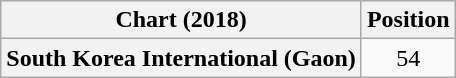<table class="wikitable sortable plainrowheaders" style="text-align:center">
<tr>
<th scope="col">Chart (2018)</th>
<th scope="col">Position</th>
</tr>
<tr>
<th scope="row">South Korea International (Gaon)</th>
<td>54</td>
</tr>
</table>
